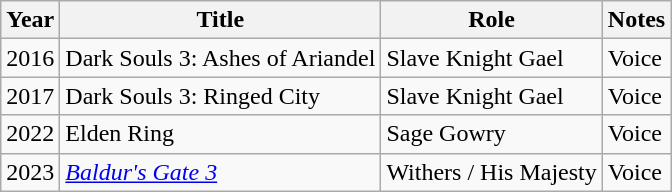<table class="wikitable sortable">
<tr>
<th>Year</th>
<th>Title</th>
<th>Role</th>
<th>Notes</th>
</tr>
<tr>
<td>2016</td>
<td>Dark Souls 3: Ashes of Ariandel</td>
<td>Slave Knight Gael</td>
<td>Voice</td>
</tr>
<tr>
<td>2017</td>
<td>Dark Souls 3: Ringed City</td>
<td>Slave Knight Gael</td>
<td>Voice</td>
</tr>
<tr>
<td>2022</td>
<td>Elden Ring</td>
<td>Sage Gowry</td>
<td>Voice</td>
</tr>
<tr>
<td>2023</td>
<td><em><a href='#'>Baldur's Gate 3</a></em></td>
<td>Withers / His Majesty</td>
<td>Voice</td>
</tr>
</table>
